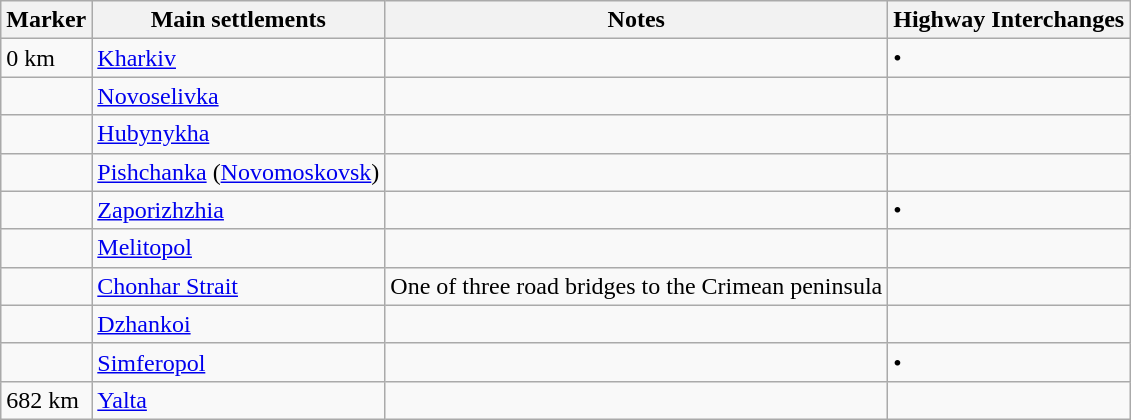<table class="wikitable">
<tr>
<th>Marker</th>
<th>Main settlements</th>
<th>Notes</th>
<th>Highway Interchanges</th>
</tr>
<tr>
<td>0 km</td>
<td><a href='#'>Kharkiv</a></td>
<td></td>
<td> • </td>
</tr>
<tr>
<td></td>
<td><a href='#'>Novoselivka</a></td>
<td></td>
<td></td>
</tr>
<tr>
<td></td>
<td><a href='#'>Hubynykha</a></td>
<td></td>
<td></td>
</tr>
<tr>
<td></td>
<td><a href='#'>Pishchanka</a> (<a href='#'>Novomoskovsk</a>)</td>
<td></td>
<td></td>
</tr>
<tr>
<td></td>
<td><a href='#'>Zaporizhzhia</a></td>
<td></td>
<td> • </td>
</tr>
<tr>
<td></td>
<td><a href='#'>Melitopol</a></td>
<td></td>
<td></td>
</tr>
<tr>
<td></td>
<td><a href='#'>Chonhar Strait</a></td>
<td>One of three road bridges to the Crimean peninsula</td>
<td></td>
</tr>
<tr>
<td></td>
<td><a href='#'>Dzhankoi</a></td>
<td></td>
<td></td>
</tr>
<tr>
<td></td>
<td><a href='#'>Simferopol</a></td>
<td></td>
<td> • </td>
</tr>
<tr>
<td>682 km</td>
<td><a href='#'>Yalta</a></td>
<td></td>
<td></td>
</tr>
</table>
